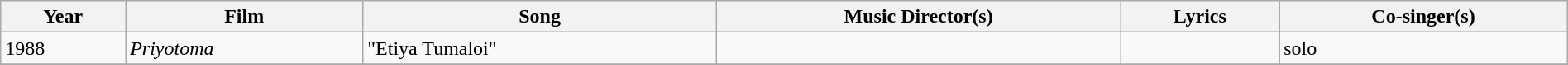<table class="wikitable sortable" style="width:100%;">
<tr>
<th>Year</th>
<th>Film</th>
<th>Song</th>
<th>Music Director(s)</th>
<th>Lyrics</th>
<th>Co-singer(s)</th>
</tr>
<tr>
<td>1988</td>
<td><em>Priyotoma</em></td>
<td>"Etiya Tumaloi"</td>
<td></td>
<td></td>
<td>solo</td>
</tr>
<tr>
</tr>
</table>
